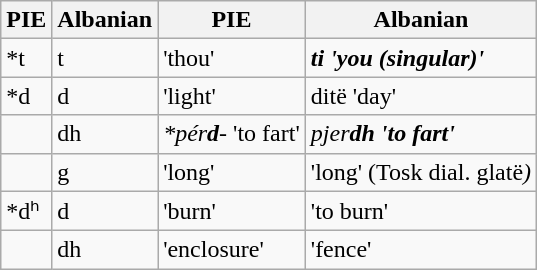<table class="wikitable">
<tr>
<th>PIE</th>
<th>Albanian</th>
<th>PIE</th>
<th>Albanian</th>
</tr>
<tr>
<td>*t</td>
<td>t</td>
<td> 'thou'</td>
<td><strong><em>t<strong>i<em> 'you (singular)'</td>
</tr>
<tr>
<td>*d</td>
<td>d</td>
<td> 'light'</td>
<td></em></strong>d</strong>itë</em> 'day'</td>
</tr>
<tr>
<td></td>
<td>dh</td>
<td><em>*pér<strong>d</strong>-</em> 'to fart'</td>
<td><em>pjer<strong>dh<strong><em> 'to fart'</td>
</tr>
<tr>
<td></td>
<td>g</td>
<td> 'long'</td>
<td> 'long' (Tosk dial. </em>glatë<em>)</td>
</tr>
<tr>
<td>*dʰ</td>
<td>d</td>
<td> 'burn'</td>
<td> 'to burn'</td>
</tr>
<tr>
<td></td>
<td>dh</td>
<td> 'enclosure'</td>
<td> 'fence'</td>
</tr>
</table>
